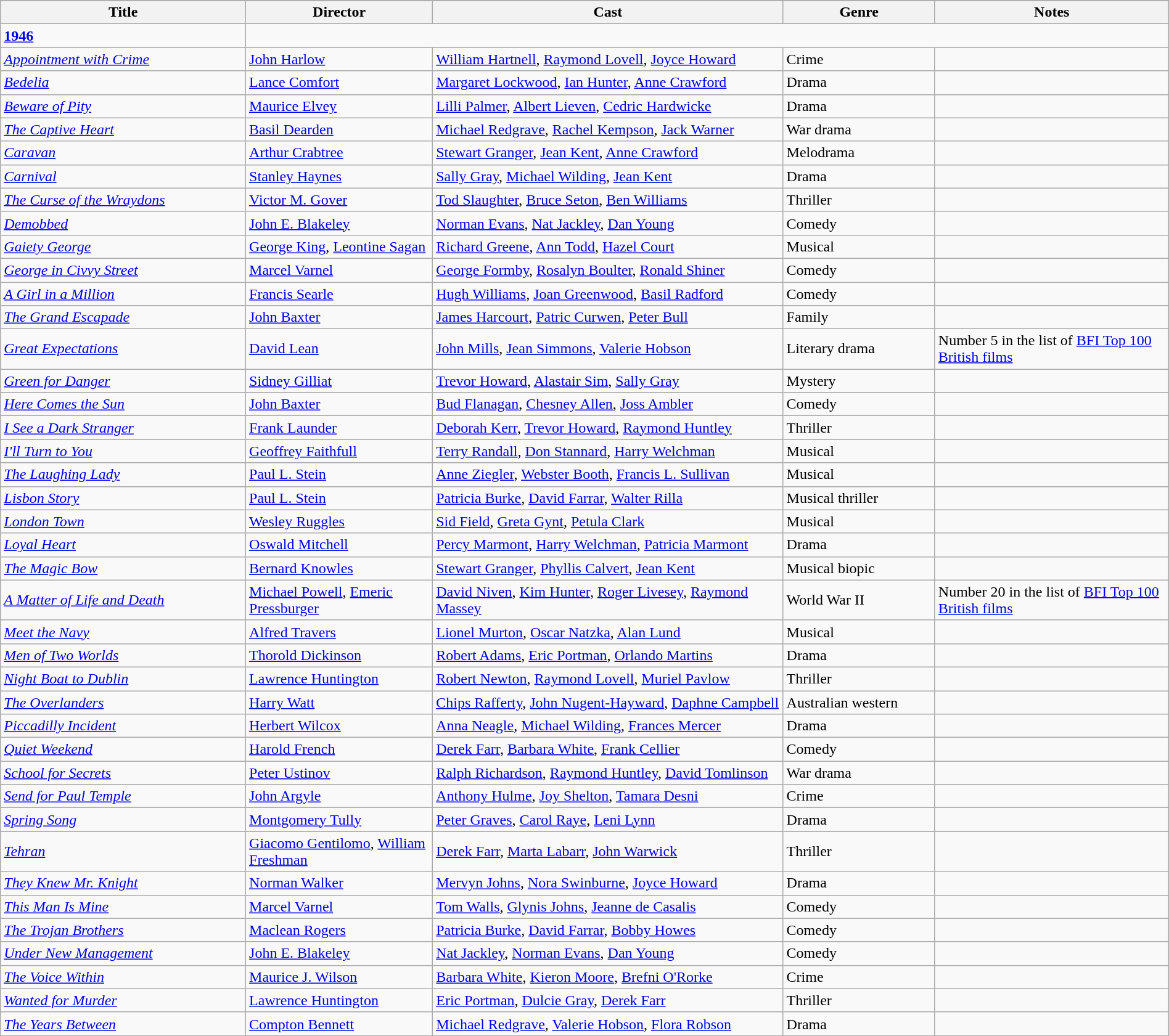<table class="wikitable" style="width:100%;">
<tr>
</tr>
<tr>
<th style="width:21%;">Title</th>
<th style="width:16%;">Director</th>
<th style="width:30%;">Cast</th>
<th style="width:13%;">Genre</th>
<th style="width:20%;">Notes</th>
</tr>
<tr>
<td><strong><a href='#'>1946</a></strong></td>
</tr>
<tr>
<td><em><a href='#'>Appointment with Crime</a></em></td>
<td><a href='#'>John Harlow</a></td>
<td><a href='#'>William Hartnell</a>, <a href='#'>Raymond Lovell</a>, <a href='#'>Joyce Howard</a></td>
<td>Crime</td>
<td></td>
</tr>
<tr>
<td><em><a href='#'>Bedelia</a></em></td>
<td><a href='#'>Lance Comfort</a></td>
<td><a href='#'>Margaret Lockwood</a>, <a href='#'>Ian Hunter</a>, <a href='#'>Anne Crawford</a></td>
<td>Drama</td>
<td></td>
</tr>
<tr>
<td><em><a href='#'>Beware of Pity</a></em></td>
<td><a href='#'>Maurice Elvey</a></td>
<td><a href='#'>Lilli Palmer</a>, <a href='#'>Albert Lieven</a>, <a href='#'>Cedric Hardwicke</a></td>
<td>Drama</td>
<td></td>
</tr>
<tr>
<td><em><a href='#'>The Captive Heart</a></em></td>
<td><a href='#'>Basil Dearden</a></td>
<td><a href='#'>Michael Redgrave</a>, <a href='#'>Rachel Kempson</a>, <a href='#'>Jack Warner</a></td>
<td>War drama</td>
<td></td>
</tr>
<tr>
<td><em><a href='#'>Caravan</a></em></td>
<td><a href='#'>Arthur Crabtree</a></td>
<td><a href='#'>Stewart Granger</a>, <a href='#'>Jean Kent</a>, <a href='#'>Anne Crawford</a></td>
<td>Melodrama</td>
<td></td>
</tr>
<tr>
<td><em><a href='#'>Carnival</a></em></td>
<td><a href='#'>Stanley Haynes</a></td>
<td><a href='#'>Sally Gray</a>, <a href='#'>Michael Wilding</a>, <a href='#'>Jean Kent</a></td>
<td>Drama</td>
<td></td>
</tr>
<tr>
<td><em><a href='#'>The Curse of the Wraydons</a></em></td>
<td><a href='#'>Victor M. Gover</a></td>
<td><a href='#'>Tod Slaughter</a>, <a href='#'>Bruce Seton</a>, <a href='#'>Ben Williams</a></td>
<td>Thriller</td>
<td></td>
</tr>
<tr>
<td><em><a href='#'>Demobbed</a></em></td>
<td><a href='#'>John E. Blakeley</a></td>
<td><a href='#'>Norman Evans</a>, <a href='#'>Nat Jackley</a>, <a href='#'>Dan Young</a></td>
<td>Comedy</td>
<td></td>
</tr>
<tr>
<td><em><a href='#'>Gaiety George</a></em></td>
<td><a href='#'>George King</a>, <a href='#'>Leontine Sagan</a></td>
<td><a href='#'>Richard Greene</a>, <a href='#'>Ann Todd</a>, <a href='#'>Hazel Court</a></td>
<td>Musical</td>
<td></td>
</tr>
<tr>
<td><em><a href='#'>George in Civvy Street</a></em></td>
<td><a href='#'>Marcel Varnel</a></td>
<td><a href='#'>George Formby</a>, <a href='#'>Rosalyn Boulter</a>, <a href='#'>Ronald Shiner</a></td>
<td>Comedy</td>
<td></td>
</tr>
<tr>
<td><em><a href='#'>A Girl in a Million</a></em></td>
<td><a href='#'>Francis Searle</a></td>
<td><a href='#'>Hugh Williams</a>, <a href='#'>Joan Greenwood</a>, <a href='#'>Basil Radford</a></td>
<td>Comedy</td>
<td></td>
</tr>
<tr>
<td><em><a href='#'>The Grand Escapade</a></em></td>
<td><a href='#'>John Baxter</a></td>
<td><a href='#'>James Harcourt</a>, <a href='#'>Patric Curwen</a>, <a href='#'>Peter Bull</a></td>
<td>Family</td>
<td></td>
</tr>
<tr>
<td><em><a href='#'>Great Expectations</a></em></td>
<td><a href='#'>David Lean</a></td>
<td><a href='#'>John Mills</a>, <a href='#'>Jean Simmons</a>, <a href='#'>Valerie Hobson</a></td>
<td>Literary drama</td>
<td>Number 5 in the list of <a href='#'>BFI Top 100 British films</a></td>
</tr>
<tr>
<td><em><a href='#'>Green for Danger</a></em></td>
<td><a href='#'>Sidney Gilliat</a></td>
<td><a href='#'>Trevor Howard</a>, <a href='#'>Alastair Sim</a>, <a href='#'>Sally Gray</a></td>
<td>Mystery</td>
<td></td>
</tr>
<tr>
<td><em><a href='#'>Here Comes the Sun</a></em></td>
<td><a href='#'>John Baxter</a></td>
<td><a href='#'>Bud Flanagan</a>, <a href='#'>Chesney Allen</a>, <a href='#'>Joss Ambler</a></td>
<td>Comedy</td>
<td></td>
</tr>
<tr>
<td><em><a href='#'>I See a Dark Stranger</a></em></td>
<td><a href='#'>Frank Launder</a></td>
<td><a href='#'>Deborah Kerr</a>, <a href='#'>Trevor Howard</a>, <a href='#'>Raymond Huntley</a></td>
<td>Thriller</td>
<td></td>
</tr>
<tr>
<td><em><a href='#'>I'll Turn to You</a></em></td>
<td><a href='#'>Geoffrey Faithfull</a></td>
<td><a href='#'>Terry Randall</a>, <a href='#'>Don Stannard</a>, <a href='#'>Harry Welchman</a></td>
<td>Musical</td>
<td></td>
</tr>
<tr>
<td><em><a href='#'>The Laughing Lady</a></em></td>
<td><a href='#'>Paul L. Stein</a></td>
<td><a href='#'>Anne Ziegler</a>, <a href='#'>Webster Booth</a>, <a href='#'>Francis L. Sullivan</a></td>
<td>Musical</td>
<td></td>
</tr>
<tr>
<td><em><a href='#'>Lisbon Story</a></em></td>
<td><a href='#'>Paul L. Stein</a></td>
<td><a href='#'>Patricia Burke</a>, <a href='#'>David Farrar</a>, <a href='#'>Walter Rilla</a></td>
<td>Musical thriller</td>
<td></td>
</tr>
<tr>
<td><em><a href='#'>London Town</a></em></td>
<td><a href='#'>Wesley Ruggles</a></td>
<td><a href='#'>Sid Field</a>, <a href='#'>Greta Gynt</a>, <a href='#'>Petula Clark</a></td>
<td>Musical</td>
<td></td>
</tr>
<tr>
<td><em><a href='#'>Loyal Heart</a></em></td>
<td><a href='#'>Oswald Mitchell</a></td>
<td><a href='#'>Percy Marmont</a>, <a href='#'>Harry Welchman</a>, <a href='#'>Patricia Marmont</a></td>
<td>Drama</td>
<td></td>
</tr>
<tr>
<td><em><a href='#'>The Magic Bow</a></em></td>
<td><a href='#'>Bernard Knowles</a></td>
<td><a href='#'>Stewart Granger</a>, <a href='#'>Phyllis Calvert</a>, <a href='#'>Jean Kent</a></td>
<td>Musical biopic</td>
<td></td>
</tr>
<tr>
<td><em><a href='#'>A Matter of Life and Death</a></em></td>
<td><a href='#'>Michael Powell</a>, <a href='#'>Emeric Pressburger</a></td>
<td><a href='#'>David Niven</a>, <a href='#'>Kim Hunter</a>, <a href='#'>Roger Livesey</a>, <a href='#'>Raymond Massey</a></td>
<td>World War II</td>
<td>Number 20 in the list of <a href='#'>BFI Top 100 British films</a></td>
</tr>
<tr>
<td><em><a href='#'>Meet the Navy</a></em></td>
<td><a href='#'>Alfred Travers</a></td>
<td><a href='#'>Lionel Murton</a>, <a href='#'>Oscar Natzka</a>, <a href='#'>Alan Lund</a></td>
<td>Musical</td>
<td></td>
</tr>
<tr>
<td><em><a href='#'>Men of Two Worlds</a></em></td>
<td><a href='#'>Thorold Dickinson</a></td>
<td><a href='#'>Robert Adams</a>, <a href='#'>Eric Portman</a>, <a href='#'>Orlando Martins</a></td>
<td>Drama</td>
<td></td>
</tr>
<tr>
<td><em><a href='#'>Night Boat to Dublin</a></em></td>
<td><a href='#'>Lawrence Huntington</a></td>
<td><a href='#'>Robert Newton</a>, <a href='#'>Raymond Lovell</a>, <a href='#'>Muriel Pavlow</a></td>
<td>Thriller</td>
<td></td>
</tr>
<tr>
<td><em><a href='#'>The Overlanders</a></em></td>
<td><a href='#'>Harry Watt</a></td>
<td><a href='#'>Chips Rafferty</a>, <a href='#'>John Nugent-Hayward</a>, <a href='#'>Daphne Campbell</a></td>
<td>Australian western</td>
<td></td>
</tr>
<tr>
<td><em><a href='#'>Piccadilly Incident</a></em></td>
<td><a href='#'>Herbert Wilcox</a></td>
<td><a href='#'>Anna Neagle</a>, <a href='#'>Michael Wilding</a>, <a href='#'>Frances Mercer</a></td>
<td>Drama</td>
<td></td>
</tr>
<tr>
<td><em><a href='#'>Quiet Weekend</a></em></td>
<td><a href='#'>Harold French</a></td>
<td><a href='#'>Derek Farr</a>, <a href='#'>Barbara White</a>, <a href='#'>Frank Cellier</a></td>
<td>Comedy</td>
<td></td>
</tr>
<tr>
<td><em><a href='#'>School for Secrets</a></em></td>
<td><a href='#'>Peter Ustinov</a></td>
<td><a href='#'>Ralph Richardson</a>, <a href='#'>Raymond Huntley</a>, <a href='#'>David Tomlinson</a></td>
<td>War drama</td>
<td></td>
</tr>
<tr>
<td><em><a href='#'>Send for Paul Temple</a></em></td>
<td><a href='#'>John Argyle</a></td>
<td><a href='#'>Anthony Hulme</a>, <a href='#'>Joy Shelton</a>, <a href='#'>Tamara Desni</a></td>
<td>Crime</td>
<td></td>
</tr>
<tr>
<td><em><a href='#'>Spring Song</a></em></td>
<td><a href='#'>Montgomery Tully</a></td>
<td><a href='#'>Peter Graves</a>, <a href='#'>Carol Raye</a>, <a href='#'>Leni Lynn</a></td>
<td>Drama</td>
<td></td>
</tr>
<tr>
<td><em><a href='#'>Tehran</a></em></td>
<td><a href='#'>Giacomo Gentilomo</a>, <a href='#'>William Freshman</a></td>
<td><a href='#'>Derek Farr</a>, <a href='#'>Marta Labarr</a>, <a href='#'>John Warwick</a></td>
<td>Thriller</td>
<td></td>
</tr>
<tr>
<td><em><a href='#'>They Knew Mr. Knight</a></em></td>
<td><a href='#'>Norman Walker</a></td>
<td><a href='#'>Mervyn Johns</a>, <a href='#'>Nora Swinburne</a>, <a href='#'>Joyce Howard</a></td>
<td>Drama</td>
<td></td>
</tr>
<tr>
<td><em><a href='#'>This Man Is Mine</a></em></td>
<td><a href='#'>Marcel Varnel</a></td>
<td><a href='#'>Tom Walls</a>, <a href='#'>Glynis Johns</a>, <a href='#'>Jeanne de Casalis</a></td>
<td>Comedy</td>
<td></td>
</tr>
<tr>
<td><em><a href='#'>The Trojan Brothers</a></em></td>
<td><a href='#'>Maclean Rogers</a></td>
<td><a href='#'>Patricia Burke</a>, <a href='#'>David Farrar</a>, <a href='#'>Bobby Howes</a></td>
<td>Comedy</td>
<td></td>
</tr>
<tr>
<td><em><a href='#'>Under New Management</a></em></td>
<td><a href='#'>John E. Blakeley</a></td>
<td><a href='#'>Nat Jackley</a>, <a href='#'>Norman Evans</a>, <a href='#'>Dan Young</a></td>
<td>Comedy</td>
<td></td>
</tr>
<tr>
<td><em><a href='#'>The Voice Within</a></em></td>
<td><a href='#'>Maurice J. Wilson</a></td>
<td><a href='#'>Barbara White</a>, <a href='#'>Kieron Moore</a>, <a href='#'>Brefni O'Rorke</a></td>
<td>Crime</td>
<td></td>
</tr>
<tr>
<td><em><a href='#'>Wanted for Murder</a></em></td>
<td><a href='#'>Lawrence Huntington</a></td>
<td><a href='#'>Eric Portman</a>, <a href='#'>Dulcie Gray</a>, <a href='#'>Derek Farr</a></td>
<td>Thriller</td>
<td></td>
</tr>
<tr>
<td><em><a href='#'>The Years Between</a></em></td>
<td><a href='#'>Compton Bennett</a></td>
<td><a href='#'>Michael Redgrave</a>, <a href='#'>Valerie Hobson</a>, <a href='#'>Flora Robson</a></td>
<td>Drama</td>
<td></td>
</tr>
<tr>
</tr>
</table>
